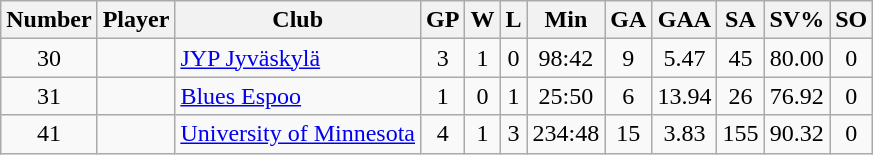<table class="wikitable sortable" style="text-align: center;">
<tr>
<th>Number</th>
<th>Player</th>
<th>Club</th>
<th>GP</th>
<th>W</th>
<th>L</th>
<th>Min</th>
<th>GA</th>
<th>GAA</th>
<th>SA</th>
<th>SV%</th>
<th>SO</th>
</tr>
<tr>
<td>30</td>
<td align=left></td>
<td align=left> <a href='#'>JYP Jyväskylä</a></td>
<td>3</td>
<td>1</td>
<td>0</td>
<td>98:42</td>
<td>9</td>
<td>5.47</td>
<td>45</td>
<td>80.00</td>
<td>0</td>
</tr>
<tr>
<td>31</td>
<td align=left></td>
<td align=left> <a href='#'>Blues Espoo</a></td>
<td>1</td>
<td>0</td>
<td>1</td>
<td>25:50</td>
<td>6</td>
<td>13.94</td>
<td>26</td>
<td>76.92</td>
<td>0</td>
</tr>
<tr>
<td>41</td>
<td align=left></td>
<td align=left> <a href='#'>University of Minnesota</a></td>
<td>4</td>
<td>1</td>
<td>3</td>
<td>234:48</td>
<td>15</td>
<td>3.83</td>
<td>155</td>
<td>90.32</td>
<td>0</td>
</tr>
</table>
